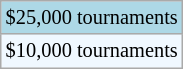<table class="wikitable" style="font-size:85%;">
<tr bgcolor="lightblue">
<td>$25,000 tournaments</td>
</tr>
<tr bgcolor="#f0f8ff">
<td>$10,000 tournaments</td>
</tr>
</table>
